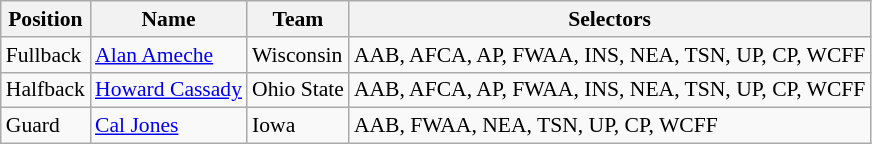<table class="wikitable" style="font-size: 90%">
<tr>
<th>Position</th>
<th>Name</th>
<th>Team</th>
<th>Selectors</th>
</tr>
<tr>
<td>Fullback</td>
<td><a href='#'>Alan Ameche</a></td>
<td>Wisconsin</td>
<td>AAB, AFCA, AP, FWAA, INS, NEA, TSN, UP, CP, WCFF</td>
</tr>
<tr>
<td>Halfback</td>
<td><a href='#'>Howard Cassady</a></td>
<td>Ohio State</td>
<td>AAB, AFCA, AP, FWAA, INS, NEA, TSN, UP, CP, WCFF</td>
</tr>
<tr>
<td>Guard</td>
<td><a href='#'>Cal Jones</a></td>
<td>Iowa</td>
<td>AAB, FWAA, NEA, TSN, UP, CP, WCFF</td>
</tr>
</table>
